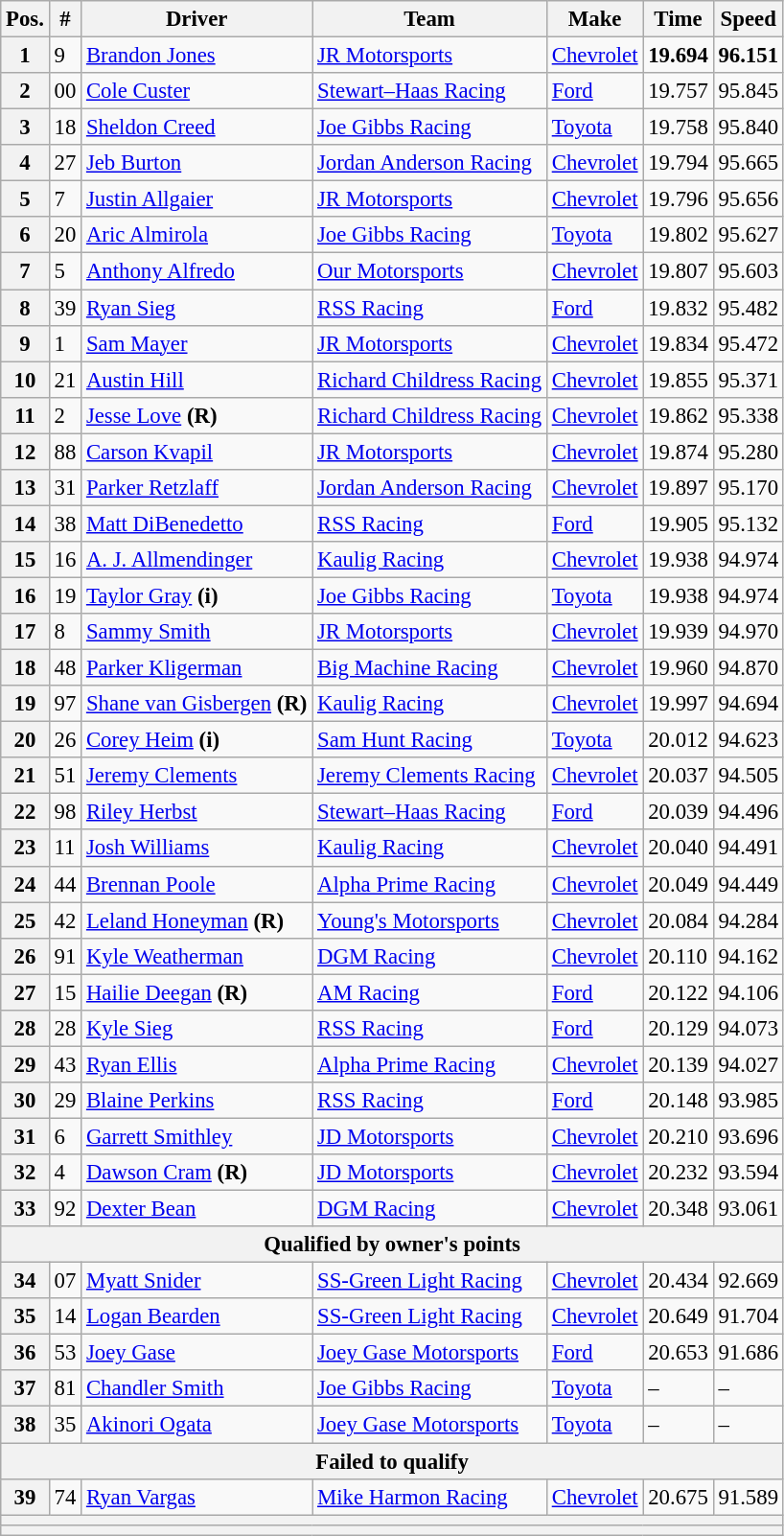<table class="wikitable" style="font-size:95%">
<tr>
<th>Pos.</th>
<th>#</th>
<th>Driver</th>
<th>Team</th>
<th>Make</th>
<th>Time</th>
<th>Speed</th>
</tr>
<tr>
<th>1</th>
<td>9</td>
<td><a href='#'>Brandon Jones</a></td>
<td><a href='#'>JR Motorsports</a></td>
<td><a href='#'>Chevrolet</a></td>
<td><strong>19.694</strong></td>
<td><strong>96.151</strong></td>
</tr>
<tr>
<th>2</th>
<td>00</td>
<td><a href='#'>Cole Custer</a></td>
<td><a href='#'>Stewart–Haas Racing</a></td>
<td><a href='#'>Ford</a></td>
<td>19.757</td>
<td>95.845</td>
</tr>
<tr>
<th>3</th>
<td>18</td>
<td><a href='#'>Sheldon Creed</a></td>
<td><a href='#'>Joe Gibbs Racing</a></td>
<td><a href='#'>Toyota</a></td>
<td>19.758</td>
<td>95.840</td>
</tr>
<tr>
<th>4</th>
<td>27</td>
<td><a href='#'>Jeb Burton</a></td>
<td><a href='#'>Jordan Anderson Racing</a></td>
<td><a href='#'>Chevrolet</a></td>
<td>19.794</td>
<td>95.665</td>
</tr>
<tr>
<th>5</th>
<td>7</td>
<td><a href='#'>Justin Allgaier</a></td>
<td><a href='#'>JR Motorsports</a></td>
<td><a href='#'>Chevrolet</a></td>
<td>19.796</td>
<td>95.656</td>
</tr>
<tr>
<th>6</th>
<td>20</td>
<td><a href='#'>Aric Almirola</a></td>
<td><a href='#'>Joe Gibbs Racing</a></td>
<td><a href='#'>Toyota</a></td>
<td>19.802</td>
<td>95.627</td>
</tr>
<tr>
<th>7</th>
<td>5</td>
<td><a href='#'>Anthony Alfredo</a></td>
<td><a href='#'>Our Motorsports</a></td>
<td><a href='#'>Chevrolet</a></td>
<td>19.807</td>
<td>95.603</td>
</tr>
<tr>
<th>8</th>
<td>39</td>
<td><a href='#'>Ryan Sieg</a></td>
<td><a href='#'>RSS Racing</a></td>
<td><a href='#'>Ford</a></td>
<td>19.832</td>
<td>95.482</td>
</tr>
<tr>
<th>9</th>
<td>1</td>
<td><a href='#'>Sam Mayer</a></td>
<td><a href='#'>JR Motorsports</a></td>
<td><a href='#'>Chevrolet</a></td>
<td>19.834</td>
<td>95.472</td>
</tr>
<tr>
<th>10</th>
<td>21</td>
<td><a href='#'>Austin Hill</a></td>
<td><a href='#'>Richard Childress Racing</a></td>
<td><a href='#'>Chevrolet</a></td>
<td>19.855</td>
<td>95.371</td>
</tr>
<tr>
<th>11</th>
<td>2</td>
<td><a href='#'>Jesse Love</a> <strong>(R)</strong></td>
<td><a href='#'>Richard Childress Racing</a></td>
<td><a href='#'>Chevrolet</a></td>
<td>19.862</td>
<td>95.338</td>
</tr>
<tr>
<th>12</th>
<td>88</td>
<td><a href='#'>Carson Kvapil</a></td>
<td><a href='#'>JR Motorsports</a></td>
<td><a href='#'>Chevrolet</a></td>
<td>19.874</td>
<td>95.280</td>
</tr>
<tr>
<th>13</th>
<td>31</td>
<td><a href='#'>Parker Retzlaff</a></td>
<td><a href='#'>Jordan Anderson Racing</a></td>
<td><a href='#'>Chevrolet</a></td>
<td>19.897</td>
<td>95.170</td>
</tr>
<tr>
<th>14</th>
<td>38</td>
<td><a href='#'>Matt DiBenedetto</a></td>
<td><a href='#'>RSS Racing</a></td>
<td><a href='#'>Ford</a></td>
<td>19.905</td>
<td>95.132</td>
</tr>
<tr>
<th>15</th>
<td>16</td>
<td><a href='#'>A. J. Allmendinger</a></td>
<td><a href='#'>Kaulig Racing</a></td>
<td><a href='#'>Chevrolet</a></td>
<td>19.938</td>
<td>94.974</td>
</tr>
<tr>
<th>16</th>
<td>19</td>
<td><a href='#'>Taylor Gray</a> <strong>(i)</strong></td>
<td><a href='#'>Joe Gibbs Racing</a></td>
<td><a href='#'>Toyota</a></td>
<td>19.938</td>
<td>94.974</td>
</tr>
<tr>
<th>17</th>
<td>8</td>
<td><a href='#'>Sammy Smith</a></td>
<td><a href='#'>JR Motorsports</a></td>
<td><a href='#'>Chevrolet</a></td>
<td>19.939</td>
<td>94.970</td>
</tr>
<tr>
<th>18</th>
<td>48</td>
<td><a href='#'>Parker Kligerman</a></td>
<td><a href='#'>Big Machine Racing</a></td>
<td><a href='#'>Chevrolet</a></td>
<td>19.960</td>
<td>94.870</td>
</tr>
<tr>
<th>19</th>
<td>97</td>
<td><a href='#'>Shane van Gisbergen</a> <strong>(R)</strong></td>
<td><a href='#'>Kaulig Racing</a></td>
<td><a href='#'>Chevrolet</a></td>
<td>19.997</td>
<td>94.694</td>
</tr>
<tr>
<th>20</th>
<td>26</td>
<td><a href='#'>Corey Heim</a> <strong>(i)</strong></td>
<td><a href='#'>Sam Hunt Racing</a></td>
<td><a href='#'>Toyota</a></td>
<td>20.012</td>
<td>94.623</td>
</tr>
<tr>
<th>21</th>
<td>51</td>
<td><a href='#'>Jeremy Clements</a></td>
<td><a href='#'>Jeremy Clements Racing</a></td>
<td><a href='#'>Chevrolet</a></td>
<td>20.037</td>
<td>94.505</td>
</tr>
<tr>
<th>22</th>
<td>98</td>
<td><a href='#'>Riley Herbst</a></td>
<td><a href='#'>Stewart–Haas Racing</a></td>
<td><a href='#'>Ford</a></td>
<td>20.039</td>
<td>94.496</td>
</tr>
<tr>
<th>23</th>
<td>11</td>
<td><a href='#'>Josh Williams</a></td>
<td><a href='#'>Kaulig Racing</a></td>
<td><a href='#'>Chevrolet</a></td>
<td>20.040</td>
<td>94.491</td>
</tr>
<tr>
<th>24</th>
<td>44</td>
<td><a href='#'>Brennan Poole</a></td>
<td><a href='#'>Alpha Prime Racing</a></td>
<td><a href='#'>Chevrolet</a></td>
<td>20.049</td>
<td>94.449</td>
</tr>
<tr>
<th>25</th>
<td>42</td>
<td><a href='#'>Leland Honeyman</a> <strong>(R)</strong></td>
<td><a href='#'>Young's Motorsports</a></td>
<td><a href='#'>Chevrolet</a></td>
<td>20.084</td>
<td>94.284</td>
</tr>
<tr>
<th>26</th>
<td>91</td>
<td><a href='#'>Kyle Weatherman</a></td>
<td><a href='#'>DGM Racing</a></td>
<td><a href='#'>Chevrolet</a></td>
<td>20.110</td>
<td>94.162</td>
</tr>
<tr>
<th>27</th>
<td>15</td>
<td><a href='#'>Hailie Deegan</a> <strong>(R)</strong></td>
<td><a href='#'>AM Racing</a></td>
<td><a href='#'>Ford</a></td>
<td>20.122</td>
<td>94.106</td>
</tr>
<tr>
<th>28</th>
<td>28</td>
<td><a href='#'>Kyle Sieg</a></td>
<td><a href='#'>RSS Racing</a></td>
<td><a href='#'>Ford</a></td>
<td>20.129</td>
<td>94.073</td>
</tr>
<tr>
<th>29</th>
<td>43</td>
<td><a href='#'>Ryan Ellis</a></td>
<td><a href='#'>Alpha Prime Racing</a></td>
<td><a href='#'>Chevrolet</a></td>
<td>20.139</td>
<td>94.027</td>
</tr>
<tr>
<th>30</th>
<td>29</td>
<td><a href='#'>Blaine Perkins</a></td>
<td><a href='#'>RSS Racing</a></td>
<td><a href='#'>Ford</a></td>
<td>20.148</td>
<td>93.985</td>
</tr>
<tr>
<th>31</th>
<td>6</td>
<td><a href='#'>Garrett Smithley</a></td>
<td><a href='#'>JD Motorsports</a></td>
<td><a href='#'>Chevrolet</a></td>
<td>20.210</td>
<td>93.696</td>
</tr>
<tr>
<th>32</th>
<td>4</td>
<td><a href='#'>Dawson Cram</a> <strong>(R)</strong></td>
<td><a href='#'>JD Motorsports</a></td>
<td><a href='#'>Chevrolet</a></td>
<td>20.232</td>
<td>93.594</td>
</tr>
<tr>
<th>33</th>
<td>92</td>
<td><a href='#'>Dexter Bean</a></td>
<td><a href='#'>DGM Racing</a></td>
<td><a href='#'>Chevrolet</a></td>
<td>20.348</td>
<td>93.061</td>
</tr>
<tr>
<th colspan="7">Qualified by owner's points</th>
</tr>
<tr>
<th>34</th>
<td>07</td>
<td><a href='#'>Myatt Snider</a></td>
<td><a href='#'>SS-Green Light Racing</a></td>
<td><a href='#'>Chevrolet</a></td>
<td>20.434</td>
<td>92.669</td>
</tr>
<tr>
<th>35</th>
<td>14</td>
<td><a href='#'>Logan Bearden</a></td>
<td><a href='#'>SS-Green Light Racing</a></td>
<td><a href='#'>Chevrolet</a></td>
<td>20.649</td>
<td>91.704</td>
</tr>
<tr>
<th>36</th>
<td>53</td>
<td><a href='#'>Joey Gase</a></td>
<td><a href='#'>Joey Gase Motorsports</a></td>
<td><a href='#'>Ford</a></td>
<td>20.653</td>
<td>91.686</td>
</tr>
<tr>
<th>37</th>
<td>81</td>
<td><a href='#'>Chandler Smith</a></td>
<td><a href='#'>Joe Gibbs Racing</a></td>
<td><a href='#'>Toyota</a></td>
<td>–</td>
<td>–</td>
</tr>
<tr>
<th>38</th>
<td>35</td>
<td><a href='#'>Akinori Ogata</a></td>
<td><a href='#'>Joey Gase Motorsports</a></td>
<td><a href='#'>Toyota</a></td>
<td>–</td>
<td>–</td>
</tr>
<tr>
<th colspan="7">Failed to qualify</th>
</tr>
<tr>
<th>39</th>
<td>74</td>
<td><a href='#'>Ryan Vargas</a></td>
<td><a href='#'>Mike Harmon Racing</a></td>
<td><a href='#'>Chevrolet</a></td>
<td>20.675</td>
<td>91.589</td>
</tr>
<tr>
<th colspan="7"></th>
</tr>
<tr>
<th colspan="7"></th>
</tr>
</table>
